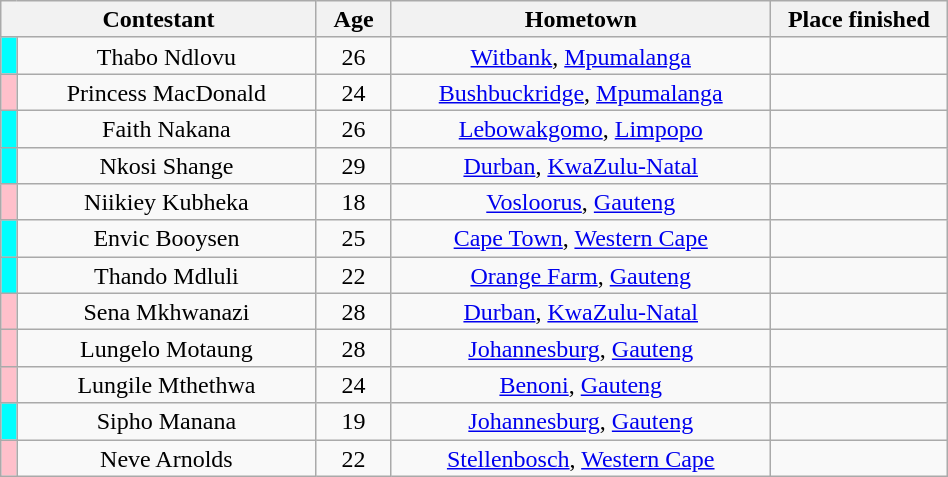<table class="wikitable sortable" style="text-align:center; line-height:17px; width:50%; white-space:nowrap">
<tr>
<th style="width:20%" colspan="2">Contestant</th>
<th style="width:05%">Age</th>
<th style="width:18%">Hometown</th>
<th style="width:05%">Place finished</th>
</tr>
<tr>
<th style="background:cyan;"></th>
<td>Thabo Ndlovu</td>
<td>26</td>
<td><a href='#'>Witbank</a>, <a href='#'>Mpumalanga</a></td>
<td></td>
</tr>
<tr>
<th style="background:pink;"></th>
<td>Princess MacDonald</td>
<td>24</td>
<td><a href='#'>Bushbuckridge</a>, <a href='#'>Mpumalanga</a></td>
<td></td>
</tr>
<tr>
<th style="background:cyan;"></th>
<td>Faith Nakana</td>
<td>26</td>
<td><a href='#'>Lebowakgomo</a>, <a href='#'>Limpopo</a></td>
<td></td>
</tr>
<tr>
<th style="background:cyan;"></th>
<td>Nkosi Shange</td>
<td>29</td>
<td><a href='#'>Durban</a>, <a href='#'>KwaZulu-Natal</a></td>
<td></td>
</tr>
<tr>
<th style="background:pink;"></th>
<td>Niikiey Kubheka</td>
<td>18</td>
<td><a href='#'>Vosloorus</a>, <a href='#'>Gauteng</a></td>
<td></td>
</tr>
<tr>
<th style="background:cyan;"></th>
<td>Envic Booysen</td>
<td>25</td>
<td><a href='#'>Cape Town</a>, <a href='#'>Western Cape</a></td>
<td></td>
</tr>
<tr>
<th style="background:cyan;"></th>
<td>Thando Mdluli</td>
<td>22</td>
<td><a href='#'>Orange Farm</a>, <a href='#'>Gauteng</a></td>
<td></td>
</tr>
<tr>
<th style="background:pink;"></th>
<td>Sena Mkhwanazi</td>
<td>28</td>
<td><a href='#'>Durban</a>, <a href='#'>KwaZulu-Natal</a></td>
<td></td>
</tr>
<tr>
<th style="background:pink;"></th>
<td>Lungelo Motaung</td>
<td>28</td>
<td><a href='#'>Johannesburg</a>, <a href='#'>Gauteng</a></td>
<td></td>
</tr>
<tr>
<th style="background:pink;"></th>
<td>Lungile Mthethwa</td>
<td>24</td>
<td><a href='#'>Benoni</a>, <a href='#'>Gauteng</a></td>
<td></td>
</tr>
<tr>
<th style="background:cyan;"></th>
<td>Sipho Manana</td>
<td>19</td>
<td><a href='#'>Johannesburg</a>, <a href='#'>Gauteng</a></td>
<td></td>
</tr>
<tr>
<th style="background:pink;"></th>
<td>Neve Arnolds</td>
<td>22</td>
<td><a href='#'>Stellenbosch</a>, <a href='#'>Western Cape</a></td>
<td></td>
</tr>
</table>
